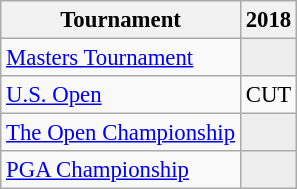<table class="wikitable" style="font-size:95%;text-align:center;">
<tr>
<th>Tournament</th>
<th>2018</th>
</tr>
<tr>
<td align=left><a href='#'>Masters Tournament</a></td>
<td style="background:#eeeeee;"></td>
</tr>
<tr>
<td align=left><a href='#'>U.S. Open</a></td>
<td>CUT</td>
</tr>
<tr>
<td align=left><a href='#'>The Open Championship</a></td>
<td style="background:#eeeeee;"></td>
</tr>
<tr>
<td align=left><a href='#'>PGA Championship</a></td>
<td style="background:#eeeeee;"></td>
</tr>
</table>
